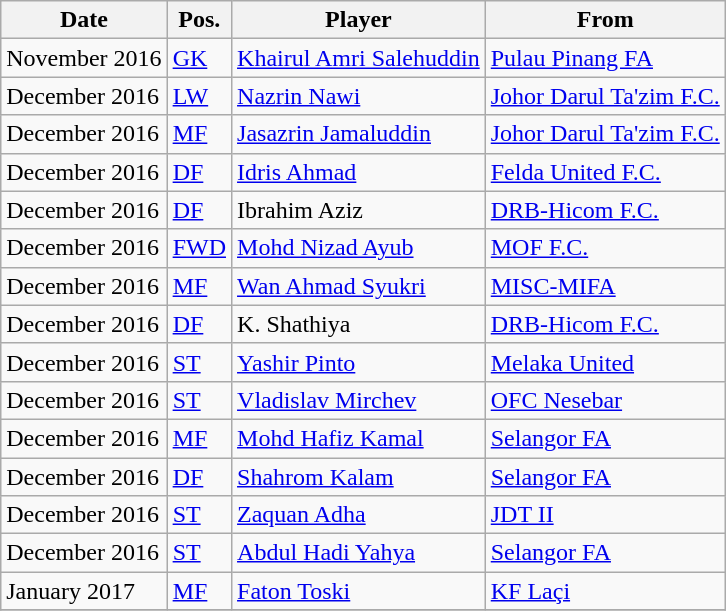<table class="wikitable sortable">
<tr>
<th>Date</th>
<th>Pos.</th>
<th>Player</th>
<th>From</th>
</tr>
<tr>
<td>November 2016</td>
<td><a href='#'>GK</a></td>
<td> <a href='#'>Khairul Amri Salehuddin</a></td>
<td> <a href='#'>Pulau Pinang FA</a></td>
</tr>
<tr |>
<td>December 2016</td>
<td><a href='#'>LW</a></td>
<td> <a href='#'>Nazrin Nawi</a></td>
<td> <a href='#'>Johor Darul Ta'zim F.C.</a></td>
</tr>
<tr |>
<td>December 2016</td>
<td><a href='#'>MF</a></td>
<td> <a href='#'>Jasazrin Jamaluddin</a></td>
<td> <a href='#'>Johor Darul Ta'zim F.C.</a></td>
</tr>
<tr |>
<td>December 2016</td>
<td><a href='#'>DF</a></td>
<td> <a href='#'>Idris Ahmad</a></td>
<td> <a href='#'>Felda United F.C.</a></td>
</tr>
<tr |>
<td>December 2016</td>
<td><a href='#'>DF</a></td>
<td> Ibrahim Aziz</td>
<td> <a href='#'>DRB-Hicom F.C.</a></td>
</tr>
<tr |>
<td>December 2016</td>
<td><a href='#'>FWD</a></td>
<td> <a href='#'>Mohd Nizad Ayub</a></td>
<td> <a href='#'>MOF F.C.</a></td>
</tr>
<tr |>
<td>December 2016</td>
<td><a href='#'>MF</a></td>
<td> <a href='#'>Wan Ahmad Syukri</a></td>
<td> <a href='#'>MISC-MIFA</a></td>
</tr>
<tr |>
<td>December 2016</td>
<td><a href='#'>DF</a></td>
<td> K. Shathiya</td>
<td> <a href='#'>DRB-Hicom F.C.</a></td>
</tr>
<tr |>
<td>December 2016</td>
<td><a href='#'>ST</a></td>
<td> <a href='#'>Yashir Pinto</a></td>
<td> <a href='#'>Melaka United</a></td>
</tr>
<tr |>
<td>December 2016</td>
<td><a href='#'>ST</a></td>
<td> <a href='#'>Vladislav Mirchev</a></td>
<td> <a href='#'>OFC Nesebar</a></td>
</tr>
<tr |>
<td>December 2016</td>
<td><a href='#'>MF</a></td>
<td> <a href='#'>Mohd Hafiz Kamal</a></td>
<td> <a href='#'>Selangor FA</a></td>
</tr>
<tr |>
<td>December 2016</td>
<td><a href='#'>DF</a></td>
<td> <a href='#'>Shahrom Kalam</a></td>
<td> <a href='#'>Selangor FA</a></td>
</tr>
<tr |>
<td>December 2016</td>
<td><a href='#'>ST</a></td>
<td> <a href='#'>Zaquan Adha</a></td>
<td> <a href='#'>JDT II</a></td>
</tr>
<tr |>
<td>December 2016</td>
<td><a href='#'>ST</a></td>
<td> <a href='#'>Abdul Hadi Yahya</a></td>
<td> <a href='#'>Selangor FA</a></td>
</tr>
<tr |>
<td>January 2017</td>
<td><a href='#'>MF</a></td>
<td> <a href='#'>Faton Toski</a></td>
<td> <a href='#'>KF Laçi</a></td>
</tr>
<tr |>
</tr>
</table>
